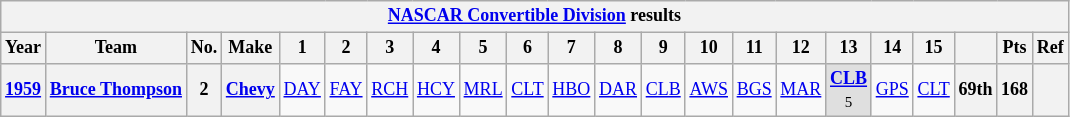<table class="wikitable" style="text-align:center; font-size:75%">
<tr>
<th colspan=69><a href='#'>NASCAR Convertible Division</a> results</th>
</tr>
<tr>
<th>Year</th>
<th>Team</th>
<th>No.</th>
<th>Make</th>
<th>1</th>
<th>2</th>
<th>3</th>
<th>4</th>
<th>5</th>
<th>6</th>
<th>7</th>
<th>8</th>
<th>9</th>
<th>10</th>
<th>11</th>
<th>12</th>
<th>13</th>
<th>14</th>
<th>15</th>
<th></th>
<th>Pts</th>
<th>Ref</th>
</tr>
<tr>
<th><a href='#'>1959</a></th>
<th><a href='#'>Bruce Thompson</a></th>
<th>2</th>
<th><a href='#'>Chevy</a></th>
<td><a href='#'>DAY</a></td>
<td><a href='#'>FAY</a></td>
<td><a href='#'>RCH</a></td>
<td><a href='#'>HCY</a></td>
<td><a href='#'>MRL</a></td>
<td><a href='#'>CLT</a></td>
<td><a href='#'>HBO</a></td>
<td><a href='#'>DAR</a></td>
<td><a href='#'>CLB</a></td>
<td><a href='#'>AWS</a></td>
<td><a href='#'>BGS</a></td>
<td><a href='#'>MAR</a></td>
<td style="background:#DFDFDF;"><strong><a href='#'>CLB</a></strong> <br><small>5</small></td>
<td><a href='#'>GPS</a></td>
<td><a href='#'>CLT</a></td>
<th>69th</th>
<th>168</th>
<th></th>
</tr>
</table>
